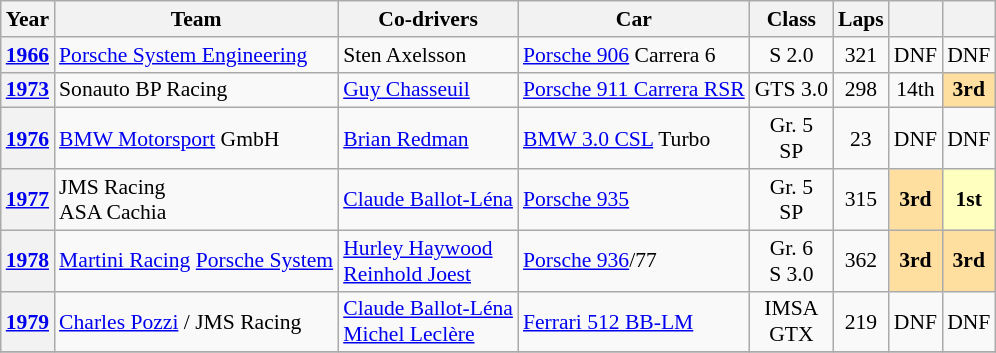<table class="wikitable" style="text-align:center; font-size:90%">
<tr>
<th>Year</th>
<th>Team</th>
<th>Co-drivers</th>
<th>Car</th>
<th>Class</th>
<th>Laps</th>
<th></th>
<th></th>
</tr>
<tr>
<th><a href='#'>1966</a></th>
<td align="left"> <a href='#'>Porsche System Engineering</a></td>
<td align="left"> Sten Axelsson</td>
<td align="left"><a href='#'>Porsche 906</a> Carrera 6</td>
<td>S 2.0</td>
<td>321</td>
<td>DNF</td>
<td>DNF</td>
</tr>
<tr>
<th><a href='#'>1973</a></th>
<td align="left"> Sonauto BP Racing</td>
<td align="left"> <a href='#'>Guy Chasseuil</a></td>
<td align="left"><a href='#'>Porsche 911 Carrera RSR</a></td>
<td>GTS 3.0</td>
<td>298</td>
<td>14th</td>
<td style="background:#FFDF9F;"><strong>3rd</strong></td>
</tr>
<tr>
<th><a href='#'>1976</a></th>
<td align="left"> <a href='#'>BMW Motorsport</a> GmbH</td>
<td align="left"> <a href='#'>Brian Redman</a></td>
<td align="left"><a href='#'>BMW 3.0 CSL</a> Turbo</td>
<td>Gr. 5<br>SP</td>
<td>23</td>
<td>DNF</td>
<td>DNF</td>
</tr>
<tr>
<th><a href='#'>1977</a></th>
<td align="left"> JMS Racing<br> ASA Cachia</td>
<td align="left"> <a href='#'>Claude Ballot-Léna</a></td>
<td align="left"><a href='#'>Porsche 935</a></td>
<td>Gr. 5<br>SP</td>
<td>315</td>
<td style="background:#FFDF9F;"><strong>3rd</strong></td>
<td style="background:#FFFFBF;"><strong>1st</strong></td>
</tr>
<tr>
<th><a href='#'>1978</a></th>
<td align="left"> <a href='#'>Martini Racing</a> <a href='#'>Porsche System</a></td>
<td align="left"> <a href='#'>Hurley Haywood</a><br> <a href='#'>Reinhold Joest</a></td>
<td align="left"><a href='#'>Porsche 936</a>/77</td>
<td>Gr. 6<br>S 3.0</td>
<td>362</td>
<td style="background:#FFDF9F;"><strong>3rd</strong></td>
<td style="background:#FFDF9F;"><strong>3rd</strong></td>
</tr>
<tr>
<th><a href='#'>1979</a></th>
<td align="left"> <a href='#'>Charles Pozzi</a> / JMS Racing</td>
<td align="left"> <a href='#'>Claude Ballot-Léna</a><br> <a href='#'>Michel Leclère</a></td>
<td align="left"><a href='#'>Ferrari 512 BB-LM</a></td>
<td>IMSA<br>GTX</td>
<td>219</td>
<td>DNF</td>
<td>DNF</td>
</tr>
<tr>
</tr>
</table>
